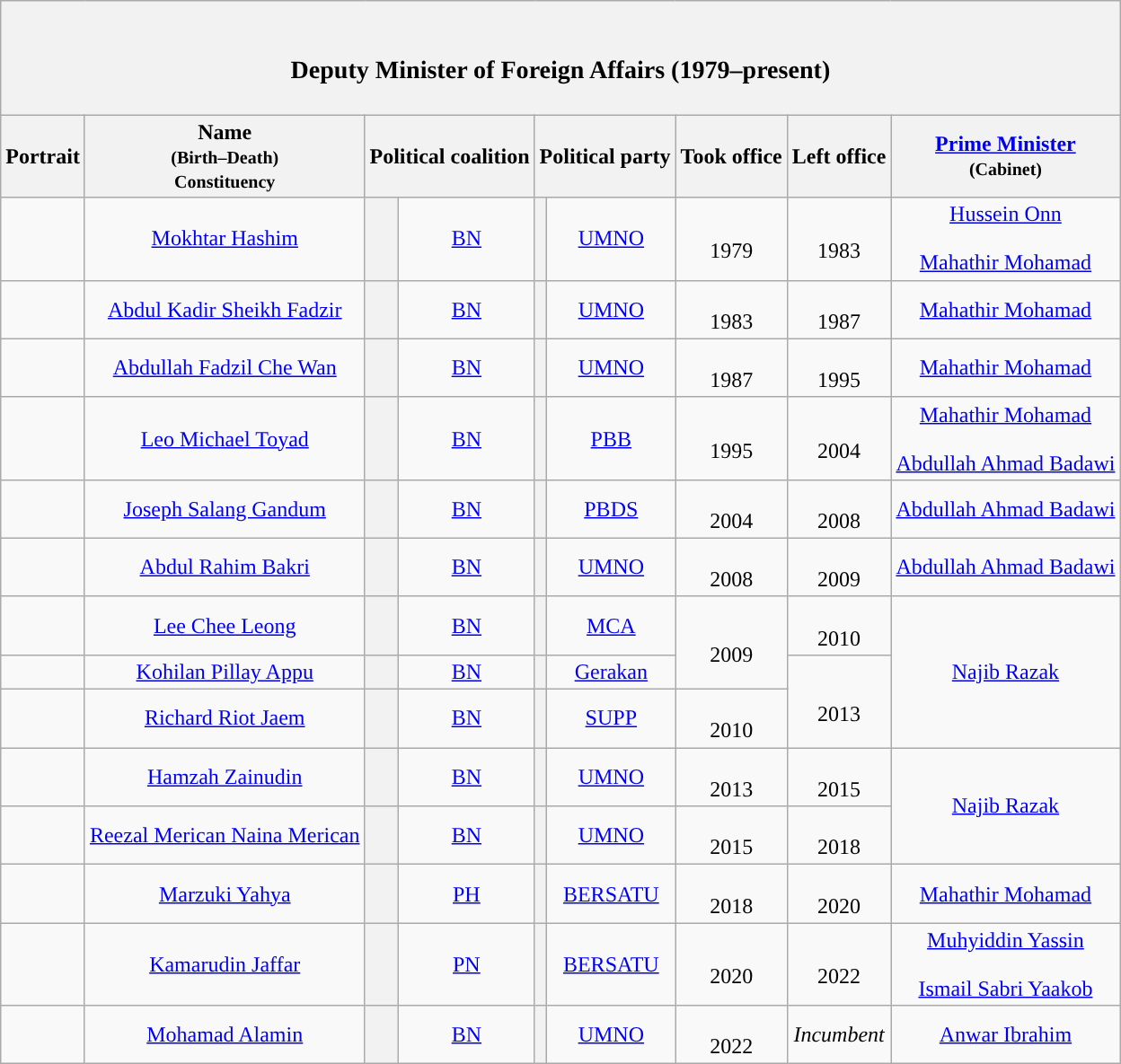<table class="wikitable" style="text-align:center;">
<tr>
<th colspan="9"><br><h3>Deputy Minister of Foreign Affairs (1979–present)</h3></th>
</tr>
<tr>
<th>Portrait</th>
<th>Name<br><small>(Birth–Death)<br>Constituency</small></th>
<th colspan="2">Political coalition</th>
<th colspan="2">Political party</th>
<th>Took office</th>
<th>Left office</th>
<th><a href='#'>Prime Minister</a><br><small>(Cabinet)</small></th>
</tr>
<tr>
<td></td>
<td><a href='#'>Mokhtar Hashim</a><br></td>
<th style="background:"></th>
<td><a href='#'>BN</a></td>
<th style="background:"></th>
<td><a href='#'>UMNO</a></td>
<td><br>1979</td>
<td><br>1983</td>
<td><a href='#'>Hussein Onn</a><br><br><a href='#'>Mahathir Mohamad</a><br></td>
</tr>
<tr>
<td></td>
<td><a href='#'>Abdul Kadir Sheikh Fadzir</a><br></td>
<th style="background:"></th>
<td><a href='#'>BN</a></td>
<th style="background:"></th>
<td><a href='#'>UMNO</a></td>
<td><br>1983</td>
<td><br>1987</td>
<td><a href='#'>Mahathir Mohamad</a><br></td>
</tr>
<tr>
<td></td>
<td><a href='#'>Abdullah Fadzil Che Wan</a><br></td>
<th style="background:"></th>
<td><a href='#'>BN</a></td>
<th style="background:"></th>
<td><a href='#'>UMNO</a></td>
<td><br>1987</td>
<td><br>1995</td>
<td><a href='#'>Mahathir Mohamad</a><br></td>
</tr>
<tr>
<td></td>
<td><a href='#'>Leo Michael Toyad</a><br></td>
<th style="background:"></th>
<td><a href='#'>BN</a></td>
<th style="background:"></th>
<td><a href='#'>PBB</a></td>
<td><br>1995</td>
<td><br>2004</td>
<td><a href='#'>Mahathir Mohamad</a><br><br><a href='#'>Abdullah Ahmad Badawi</a><br></td>
</tr>
<tr>
<td></td>
<td><a href='#'>Joseph Salang Gandum</a><br></td>
<th style="background:"></th>
<td><a href='#'>BN</a></td>
<th style="background:"></th>
<td><a href='#'>PBDS</a></td>
<td><br>2004</td>
<td><br>2008</td>
<td><a href='#'>Abdullah Ahmad Badawi</a><br></td>
</tr>
<tr>
<td></td>
<td><a href='#'>Abdul Rahim Bakri</a><br></td>
<th style="background:"></th>
<td><a href='#'>BN</a></td>
<th style="background:"></th>
<td><a href='#'>UMNO</a></td>
<td><br>2008</td>
<td><br>2009</td>
<td><a href='#'>Abdullah Ahmad Badawi</a><br></td>
</tr>
<tr>
<td></td>
<td><a href='#'>Lee Chee Leong</a><br></td>
<th style="background:"></th>
<td><a href='#'>BN</a></td>
<th style="background:"></th>
<td><a href='#'>MCA</a></td>
<td rowspan="2"><br>2009</td>
<td><br>2010</td>
<td rowspan="3"><a href='#'>Najib Razak</a><br></td>
</tr>
<tr>
<td></td>
<td><a href='#'>Kohilan Pillay Appu</a><br></td>
<th style="background:"></th>
<td><a href='#'>BN</a></td>
<th style="background:"></th>
<td><a href='#'>Gerakan</a></td>
<td rowspan="2"><br>2013</td>
</tr>
<tr>
<td></td>
<td><a href='#'>Richard Riot Jaem</a><br></td>
<th style="background:"></th>
<td><a href='#'>BN</a></td>
<th style="background:"></th>
<td><a href='#'>SUPP</a></td>
<td><br>2010</td>
</tr>
<tr>
<td></td>
<td><a href='#'>Hamzah Zainudin</a><br></td>
<th style="background:"></th>
<td><a href='#'>BN</a></td>
<th style="background:"></th>
<td><a href='#'>UMNO</a></td>
<td><br>2013</td>
<td><br>2015</td>
<td rowspan="2"><a href='#'>Najib Razak</a><br></td>
</tr>
<tr>
<td></td>
<td><a href='#'>Reezal Merican Naina Merican</a><br></td>
<th style="background:"></th>
<td><a href='#'>BN</a></td>
<th style="background:"></th>
<td><a href='#'>UMNO</a></td>
<td><br>2015</td>
<td><br>2018</td>
</tr>
<tr>
<td></td>
<td><a href='#'>Marzuki Yahya</a><br></td>
<th style="background:"></th>
<td><a href='#'>PH</a></td>
<th style="background:"></th>
<td><a href='#'>BERSATU</a></td>
<td><br>2018</td>
<td><br>2020</td>
<td><a href='#'>Mahathir Mohamad</a><br></td>
</tr>
<tr>
<td></td>
<td><a href='#'>Kamarudin Jaffar</a><br></td>
<th style="background:"></th>
<td><a href='#'>PN</a></td>
<th style="background:"></th>
<td><a href='#'>BERSATU</a></td>
<td><br>2020</td>
<td><br>2022</td>
<td><a href='#'>Muhyiddin Yassin</a><br><br><a href='#'>Ismail Sabri Yaakob</a><br></td>
</tr>
<tr>
<td></td>
<td><a href='#'>Mohamad Alamin</a><br></td>
<th style="background:"></th>
<td><a href='#'>BN</a></td>
<th style="background:"></th>
<td><a href='#'>UMNO</a></td>
<td><br>2022</td>
<td><em>Incumbent</em></td>
<td><a href='#'>Anwar Ibrahim</a><br></td>
</tr>
</table>
